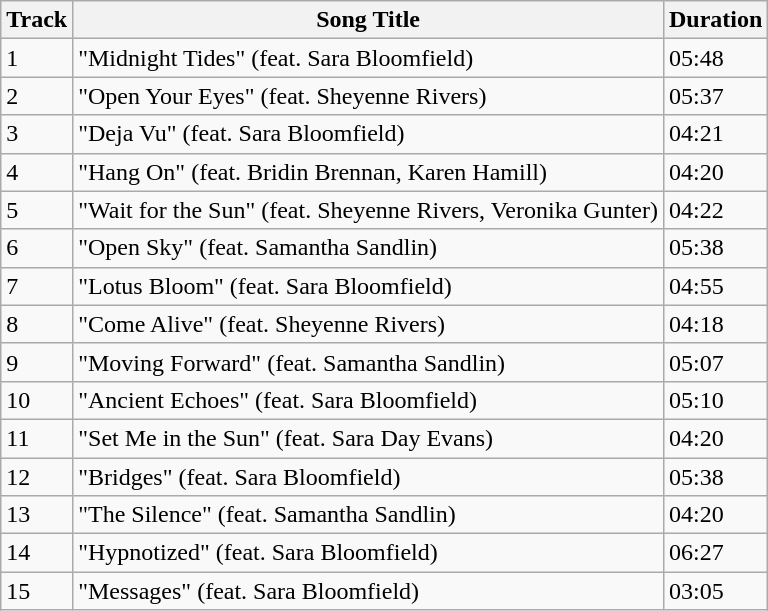<table class="wikitable">
<tr>
<th>Track</th>
<th>Song Title</th>
<th>Duration</th>
</tr>
<tr>
<td>1</td>
<td>"Midnight Tides" (feat. Sara Bloomfield)</td>
<td>05:48</td>
</tr>
<tr>
<td>2</td>
<td>"Open Your Eyes" (feat. Sheyenne Rivers)</td>
<td>05:37</td>
</tr>
<tr>
<td>3</td>
<td>"Deja Vu" (feat. Sara Bloomfield)</td>
<td>04:21</td>
</tr>
<tr>
<td>4</td>
<td>"Hang On" (feat. Bridin Brennan, Karen Hamill)</td>
<td>04:20</td>
</tr>
<tr>
<td>5</td>
<td>"Wait for the Sun" (feat. Sheyenne Rivers, Veronika Gunter)</td>
<td>04:22</td>
</tr>
<tr>
<td>6</td>
<td>"Open Sky" (feat. Samantha Sandlin)</td>
<td>05:38</td>
</tr>
<tr>
<td>7</td>
<td>"Lotus Bloom" (feat. Sara Bloomfield)</td>
<td>04:55</td>
</tr>
<tr>
<td>8</td>
<td>"Come Alive" (feat. Sheyenne Rivers)</td>
<td>04:18</td>
</tr>
<tr>
<td>9</td>
<td>"Moving Forward" (feat. Samantha Sandlin)</td>
<td>05:07</td>
</tr>
<tr>
<td>10</td>
<td>"Ancient Echoes" (feat. Sara Bloomfield)</td>
<td>05:10</td>
</tr>
<tr>
<td>11</td>
<td>"Set Me in the Sun" (feat. Sara Day Evans)</td>
<td>04:20</td>
</tr>
<tr>
<td>12</td>
<td>"Bridges" (feat. Sara Bloomfield)</td>
<td>05:38</td>
</tr>
<tr>
<td>13</td>
<td>"The Silence" (feat. Samantha Sandlin)</td>
<td>04:20</td>
</tr>
<tr>
<td>14</td>
<td>"Hypnotized" (feat. Sara Bloomfield)</td>
<td>06:27</td>
</tr>
<tr>
<td>15</td>
<td>"Messages" (feat. Sara Bloomfield)</td>
<td>03:05</td>
</tr>
</table>
